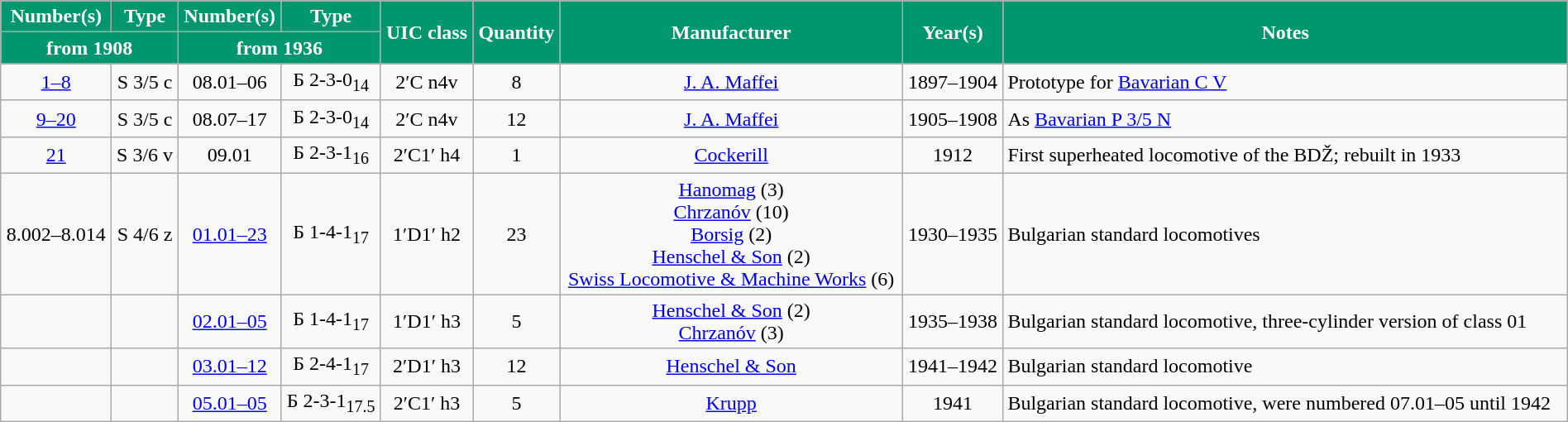<table class="wikitable"  width="100%" style=text-align:center>
<tr>
<th style="color:white; background:#00966E">Number(s)</th>
<th style="color:white; background:#00966E">Type</th>
<th style="color:white; background:#00966E">Number(s)</th>
<th style="color:white; background:#00966E">Type</th>
<th style="color:white; background:#00966E" rowspan="2">UIC class</th>
<th style="color:white; background:#00966E" rowspan="2">Quantity</th>
<th style="color:white; background:#00966E" rowspan="2">Manufacturer</th>
<th style="color:white; background:#00966E" rowspan="2">Year(s)</th>
<th style="color:white; background:#00966E" rowspan="2">Notes</th>
</tr>
<tr>
<th style="color:white; background:#00966E" colspan="2">from 1908</th>
<th style="color:white; background:#00966E" colspan="2">from 1936</th>
</tr>
<tr>
<td><a href='#'>1–8</a></td>
<td>S 3/5 c</td>
<td>08.01–06</td>
<td>Б 2-3-0<sub>14</sub></td>
<td>2′C n4v</td>
<td>8</td>
<td><a href='#'>J. A. Maffei</a></td>
<td>1897–1904</td>
<td align=left>Prototype for  <a href='#'>Bavarian C V</a></td>
</tr>
<tr>
<td><a href='#'>9–20</a></td>
<td>S 3/5 c</td>
<td>08.07–17</td>
<td>Б 2-3-0<sub>14</sub></td>
<td>2′C n4v</td>
<td>12</td>
<td><a href='#'>J. A. Maffei</a></td>
<td>1905–1908</td>
<td align=left>As <a href='#'>Bavarian P 3/5 N</a></td>
</tr>
<tr>
<td><a href='#'>21</a></td>
<td>S 3/6 v</td>
<td>09.01</td>
<td>Б 2-3-1<sub>16</sub></td>
<td>2′C1′ h4</td>
<td>1</td>
<td><a href='#'>Cockerill</a></td>
<td>1912</td>
<td align=left>First superheated locomotive of the BDŽ; rebuilt in 1933</td>
</tr>
<tr>
<td>8.002–8.014</td>
<td>S 4/6 z</td>
<td><a href='#'>01.01–23</a></td>
<td>Б 1-4-1<sub>17</sub></td>
<td>1′D1′ h2</td>
<td>23</td>
<td><a href='#'>Hanomag</a> (3)<br><a href='#'>Chrzanóv</a> (10)<br><a href='#'>Borsig</a> (2)<br><a href='#'>Henschel & Son</a> (2)<br><a href='#'>Swiss Locomotive & Machine Works</a> (6)</td>
<td>1930–1935</td>
<td align=left>Bulgarian standard locomotives</td>
</tr>
<tr>
<td></td>
<td></td>
<td><a href='#'>02.01–05</a></td>
<td>Б 1-4-1<sub>17</sub></td>
<td>1′D1′ h3</td>
<td>5</td>
<td><a href='#'>Henschel & Son</a> (2)<br><a href='#'>Chrzanóv</a> (3)</td>
<td>1935–1938</td>
<td align=left>Bulgarian standard locomotive, three-cylinder version of class 01</td>
</tr>
<tr>
<td></td>
<td></td>
<td><a href='#'>03.01–12</a></td>
<td>Б 2-4-1<sub>17</sub></td>
<td>2′D1′ h3</td>
<td>12</td>
<td><a href='#'>Henschel & Son</a></td>
<td>1941–1942</td>
<td align=left>Bulgarian standard locomotive</td>
</tr>
<tr>
<td></td>
<td></td>
<td><a href='#'>05.01–05</a></td>
<td>Б 2-3-1<sub>17.5</sub></td>
<td>2′C1′ h3</td>
<td>5</td>
<td><a href='#'>Krupp</a></td>
<td>1941</td>
<td align=left>Bulgarian standard locomotive, were numbered 07.01–05 until 1942</td>
</tr>
</table>
